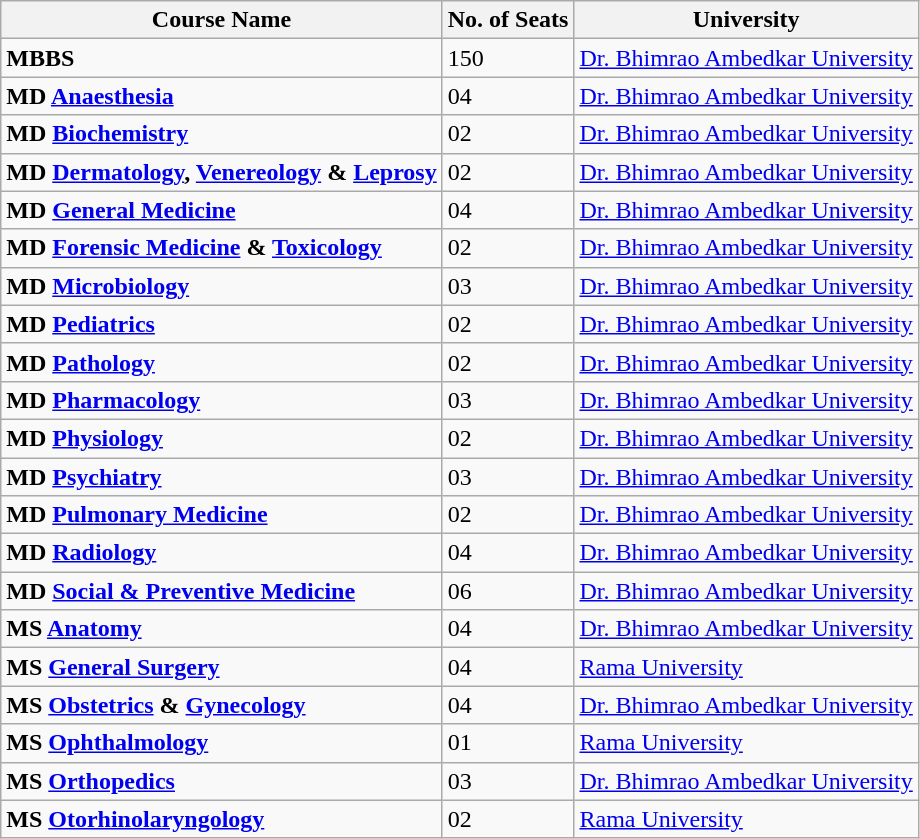<table class="wikitable sortable">
<tr>
<th>Course Name</th>
<th>No. of Seats</th>
<th>University</th>
</tr>
<tr>
<td><strong>MBBS</strong></td>
<td>150</td>
<td><a href='#'>Dr. Bhimrao Ambedkar University</a></td>
</tr>
<tr>
<td><strong>MD <a href='#'>Anaesthesia</a></strong></td>
<td>04</td>
<td><a href='#'>Dr. Bhimrao Ambedkar University</a></td>
</tr>
<tr>
<td><strong>MD <a href='#'>Biochemistry</a></strong></td>
<td>02</td>
<td><a href='#'>Dr. Bhimrao Ambedkar University</a></td>
</tr>
<tr>
<td><strong>MD <a href='#'>Dermatology</a>, <a href='#'>Venereology</a> & <a href='#'>Leprosy</a></strong></td>
<td>02</td>
<td><a href='#'>Dr. Bhimrao Ambedkar University</a></td>
</tr>
<tr>
<td><strong>MD <a href='#'>General Medicine</a></strong></td>
<td>04</td>
<td><a href='#'>Dr. Bhimrao Ambedkar University</a></td>
</tr>
<tr>
<td><strong>MD <a href='#'>Forensic Medicine</a> & <a href='#'>Toxicology</a></strong></td>
<td>02</td>
<td><a href='#'>Dr. Bhimrao Ambedkar University</a></td>
</tr>
<tr>
<td><strong>MD <a href='#'>Microbiology</a></strong></td>
<td>03</td>
<td><a href='#'>Dr. Bhimrao Ambedkar University</a></td>
</tr>
<tr>
<td><strong>MD <a href='#'>Pediatrics</a></strong></td>
<td>02</td>
<td><a href='#'>Dr. Bhimrao Ambedkar University</a></td>
</tr>
<tr>
<td><strong>MD <a href='#'>Pathology</a></strong></td>
<td>02</td>
<td><a href='#'>Dr. Bhimrao Ambedkar University</a></td>
</tr>
<tr>
<td><strong>MD <a href='#'>Pharmacology</a></strong></td>
<td>03</td>
<td><a href='#'>Dr. Bhimrao Ambedkar University</a></td>
</tr>
<tr>
<td><strong>MD <a href='#'>Physiology</a></strong></td>
<td>02</td>
<td><a href='#'>Dr. Bhimrao Ambedkar University</a></td>
</tr>
<tr>
<td><strong>MD <a href='#'>Psychiatry</a></strong></td>
<td>03</td>
<td><a href='#'>Dr. Bhimrao Ambedkar University</a></td>
</tr>
<tr>
<td><strong>MD <a href='#'>Pulmonary Medicine</a></strong></td>
<td>02</td>
<td><a href='#'>Dr. Bhimrao Ambedkar University</a></td>
</tr>
<tr>
<td><strong>MD <a href='#'>Radiology</a></strong></td>
<td>04</td>
<td><a href='#'>Dr. Bhimrao Ambedkar University</a></td>
</tr>
<tr>
<td><strong>MD <a href='#'>Social & Preventive Medicine</a></strong></td>
<td>06</td>
<td><a href='#'>Dr. Bhimrao Ambedkar University</a></td>
</tr>
<tr>
<td><strong>MS <a href='#'>Anatomy</a></strong></td>
<td>04</td>
<td><a href='#'>Dr. Bhimrao Ambedkar University</a></td>
</tr>
<tr>
<td><strong>MS <a href='#'>General Surgery</a></strong></td>
<td>04</td>
<td><a href='#'>Rama University</a></td>
</tr>
<tr>
<td><strong>MS <a href='#'>Obstetrics</a> & <a href='#'>Gynecology</a></strong></td>
<td>04</td>
<td><a href='#'>Dr. Bhimrao Ambedkar University</a></td>
</tr>
<tr>
<td><strong>MS <a href='#'>Ophthalmology</a></strong></td>
<td>01</td>
<td><a href='#'>Rama University</a></td>
</tr>
<tr>
<td><strong>MS <a href='#'>Orthopedics</a></strong></td>
<td>03</td>
<td><a href='#'>Dr. Bhimrao Ambedkar University</a></td>
</tr>
<tr>
<td><strong>MS <a href='#'>Otorhinolaryngology</a></strong></td>
<td>02</td>
<td><a href='#'>Rama University</a></td>
</tr>
</table>
